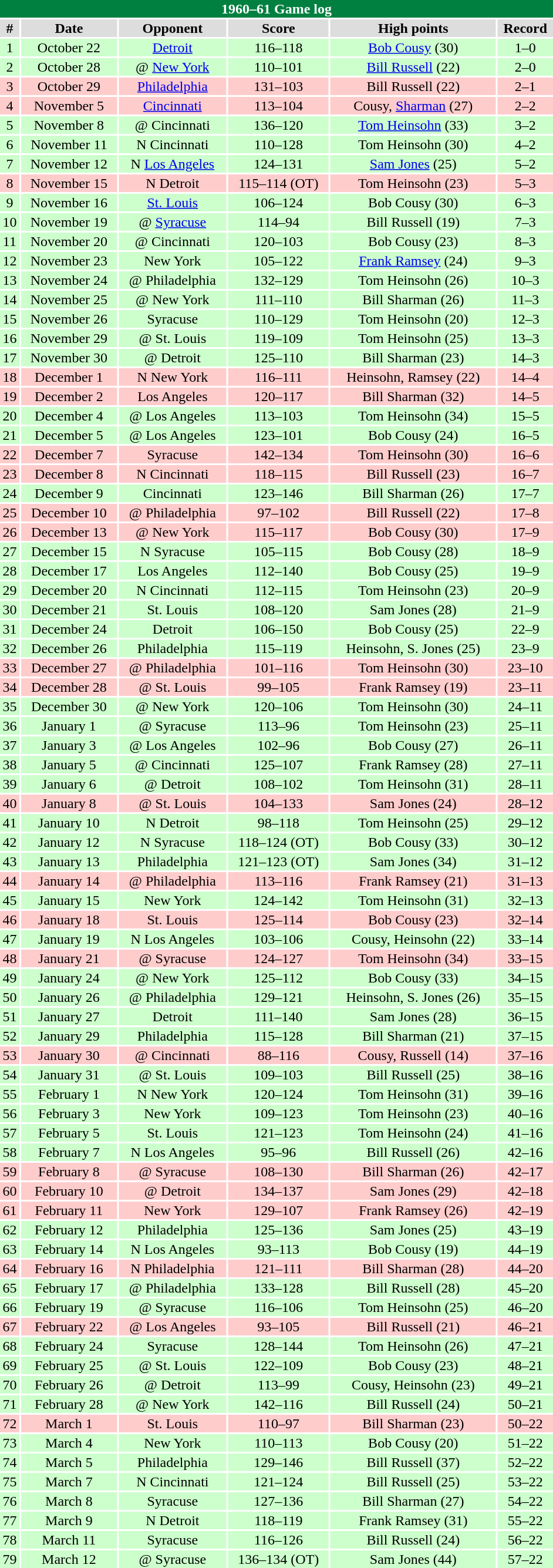<table class="toccolours collapsible" width=50% style="clear:both; margin:1.5em auto; text-align:center">
<tr>
<th colspan=11 style="background:#008040; color:white;">1960–61 Game log</th>
</tr>
<tr align="center" bgcolor="#dddddd">
<td><strong>#</strong></td>
<td><strong>Date</strong></td>
<td><strong>Opponent</strong></td>
<td><strong>Score</strong></td>
<td><strong>High points</strong></td>
<td><strong>Record</strong></td>
</tr>
<tr align="center" bgcolor="ccffcc">
<td>1</td>
<td>October 22</td>
<td><a href='#'>Detroit</a></td>
<td>116–118</td>
<td><a href='#'>Bob Cousy</a> (30)</td>
<td>1–0</td>
</tr>
<tr align="center" bgcolor="ccffcc">
<td>2</td>
<td>October 28</td>
<td>@ <a href='#'>New York</a></td>
<td>110–101</td>
<td><a href='#'>Bill Russell</a> (22)</td>
<td>2–0</td>
</tr>
<tr align="center" bgcolor="ffcccc">
<td>3</td>
<td>October 29</td>
<td><a href='#'>Philadelphia</a></td>
<td>131–103</td>
<td>Bill Russell (22)</td>
<td>2–1</td>
</tr>
<tr align="center" bgcolor="ffcccc">
<td>4</td>
<td>November 5</td>
<td><a href='#'>Cincinnati</a></td>
<td>113–104</td>
<td>Cousy, <a href='#'>Sharman</a> (27)</td>
<td>2–2</td>
</tr>
<tr align="center" bgcolor="ccffcc">
<td>5</td>
<td>November 8</td>
<td>@ Cincinnati</td>
<td>136–120</td>
<td><a href='#'>Tom Heinsohn</a> (33)</td>
<td>3–2</td>
</tr>
<tr align="center" bgcolor="ccffcc">
<td>6</td>
<td>November 11</td>
<td>N Cincinnati</td>
<td>110–128</td>
<td>Tom Heinsohn (30)</td>
<td>4–2</td>
</tr>
<tr align="center" bgcolor="ccffcc">
<td>7</td>
<td>November 12</td>
<td>N <a href='#'>Los Angeles</a></td>
<td>124–131</td>
<td><a href='#'>Sam Jones</a> (25)</td>
<td>5–2</td>
</tr>
<tr align="center" bgcolor="ffcccc">
<td>8</td>
<td>November 15</td>
<td>N Detroit</td>
<td>115–114 (OT)</td>
<td>Tom Heinsohn (23)</td>
<td>5–3</td>
</tr>
<tr align="center" bgcolor="ccffcc">
<td>9</td>
<td>November 16</td>
<td><a href='#'>St. Louis</a></td>
<td>106–124</td>
<td>Bob Cousy (30)</td>
<td>6–3</td>
</tr>
<tr align="center" bgcolor="ccffcc">
<td>10</td>
<td>November 19</td>
<td>@ <a href='#'>Syracuse</a></td>
<td>114–94</td>
<td>Bill Russell (19)</td>
<td>7–3</td>
</tr>
<tr align="center" bgcolor="ccffcc">
<td>11</td>
<td>November 20</td>
<td>@ Cincinnati</td>
<td>120–103</td>
<td>Bob Cousy (23)</td>
<td>8–3</td>
</tr>
<tr align="center" bgcolor="ccffcc">
<td>12</td>
<td>November 23</td>
<td>New York</td>
<td>105–122</td>
<td><a href='#'>Frank Ramsey</a> (24)</td>
<td>9–3</td>
</tr>
<tr align="center" bgcolor="ccffcc">
<td>13</td>
<td>November 24</td>
<td>@ Philadelphia</td>
<td>132–129</td>
<td>Tom Heinsohn (26)</td>
<td>10–3</td>
</tr>
<tr align="center" bgcolor="ccffcc">
<td>14</td>
<td>November 25</td>
<td>@ New York</td>
<td>111–110</td>
<td>Bill Sharman (26)</td>
<td>11–3</td>
</tr>
<tr align="center" bgcolor="ccffcc">
<td>15</td>
<td>November 26</td>
<td>Syracuse</td>
<td>110–129</td>
<td>Tom Heinsohn (20)</td>
<td>12–3</td>
</tr>
<tr align="center" bgcolor="ccffcc">
<td>16</td>
<td>November 29</td>
<td>@ St. Louis</td>
<td>119–109</td>
<td>Tom Heinsohn (25)</td>
<td>13–3</td>
</tr>
<tr align="center" bgcolor="ccffcc">
<td>17</td>
<td>November 30</td>
<td>@ Detroit</td>
<td>125–110</td>
<td>Bill Sharman (23)</td>
<td>14–3</td>
</tr>
<tr align="center" bgcolor="ffcccc">
<td>18</td>
<td>December 1</td>
<td>N New York</td>
<td>116–111</td>
<td>Heinsohn, Ramsey (22)</td>
<td>14–4</td>
</tr>
<tr align="center" bgcolor="ffcccc">
<td>19</td>
<td>December 2</td>
<td>Los Angeles</td>
<td>120–117</td>
<td>Bill Sharman (32)</td>
<td>14–5</td>
</tr>
<tr align="center" bgcolor="ccffcc">
<td>20</td>
<td>December 4</td>
<td>@ Los Angeles</td>
<td>113–103</td>
<td>Tom Heinsohn (34)</td>
<td>15–5</td>
</tr>
<tr align="center" bgcolor="ccffcc">
<td>21</td>
<td>December 5</td>
<td>@ Los Angeles</td>
<td>123–101</td>
<td>Bob Cousy (24)</td>
<td>16–5</td>
</tr>
<tr align="center" bgcolor="ffcccc">
<td>22</td>
<td>December 7</td>
<td>Syracuse</td>
<td>142–134</td>
<td>Tom Heinsohn (30)</td>
<td>16–6</td>
</tr>
<tr align="center" bgcolor="ffcccc">
<td>23</td>
<td>December 8</td>
<td>N Cincinnati</td>
<td>118–115</td>
<td>Bill Russell (23)</td>
<td>16–7</td>
</tr>
<tr align="center" bgcolor="ccffcc">
<td>24</td>
<td>December 9</td>
<td>Cincinnati</td>
<td>123–146</td>
<td>Bill Sharman (26)</td>
<td>17–7</td>
</tr>
<tr align="center" bgcolor="ffcccc">
<td>25</td>
<td>December 10</td>
<td>@ Philadelphia</td>
<td>97–102</td>
<td>Bill Russell (22)</td>
<td>17–8</td>
</tr>
<tr align="center" bgcolor="ffcccc">
<td>26</td>
<td>December 13</td>
<td>@ New York</td>
<td>115–117</td>
<td>Bob Cousy (30)</td>
<td>17–9</td>
</tr>
<tr align="center" bgcolor="ccffcc">
<td>27</td>
<td>December 15</td>
<td>N Syracuse</td>
<td>105–115</td>
<td>Bob Cousy (28)</td>
<td>18–9</td>
</tr>
<tr align="center" bgcolor="ccffcc">
<td>28</td>
<td>December 17</td>
<td>Los Angeles</td>
<td>112–140</td>
<td>Bob Cousy (25)</td>
<td>19–9</td>
</tr>
<tr align="center" bgcolor="ccffcc">
<td>29</td>
<td>December 20</td>
<td>N Cincinnati</td>
<td>112–115</td>
<td>Tom Heinsohn (23)</td>
<td>20–9</td>
</tr>
<tr align="center" bgcolor="ccffcc">
<td>30</td>
<td>December 21</td>
<td>St. Louis</td>
<td>108–120</td>
<td>Sam Jones (28)</td>
<td>21–9</td>
</tr>
<tr align="center" bgcolor="ccffcc">
<td>31</td>
<td>December 24</td>
<td>Detroit</td>
<td>106–150</td>
<td>Bob Cousy (25)</td>
<td>22–9</td>
</tr>
<tr align="center" bgcolor="ccffcc">
<td>32</td>
<td>December 26</td>
<td>Philadelphia</td>
<td>115–119</td>
<td>Heinsohn, S. Jones (25)</td>
<td>23–9</td>
</tr>
<tr align="center" bgcolor="ffcccc">
<td>33</td>
<td>December 27</td>
<td>@ Philadelphia</td>
<td>101–116</td>
<td>Tom Heinsohn (30)</td>
<td>23–10</td>
</tr>
<tr align="center" bgcolor="ffcccc">
<td>34</td>
<td>December 28</td>
<td>@ St. Louis</td>
<td>99–105</td>
<td>Frank Ramsey (19)</td>
<td>23–11</td>
</tr>
<tr align="center" bgcolor="ccffcc">
<td>35</td>
<td>December 30</td>
<td>@ New York</td>
<td>120–106</td>
<td>Tom Heinsohn (30)</td>
<td>24–11</td>
</tr>
<tr align="center" bgcolor="ccffcc">
<td>36</td>
<td>January 1</td>
<td>@ Syracuse</td>
<td>113–96</td>
<td>Tom Heinsohn (23)</td>
<td>25–11</td>
</tr>
<tr align="center" bgcolor="ccffcc">
<td>37</td>
<td>January 3</td>
<td>@ Los Angeles</td>
<td>102–96</td>
<td>Bob Cousy (27)</td>
<td>26–11</td>
</tr>
<tr align="center" bgcolor="ccffcc">
<td>38</td>
<td>January 5</td>
<td>@ Cincinnati</td>
<td>125–107</td>
<td>Frank Ramsey (28)</td>
<td>27–11</td>
</tr>
<tr align="center" bgcolor="ccffcc">
<td>39</td>
<td>January 6</td>
<td>@ Detroit</td>
<td>108–102</td>
<td>Tom Heinsohn (31)</td>
<td>28–11</td>
</tr>
<tr align="center" bgcolor="ffcccc">
<td>40</td>
<td>January 8</td>
<td>@ St. Louis</td>
<td>104–133</td>
<td>Sam Jones (24)</td>
<td>28–12</td>
</tr>
<tr align="center" bgcolor="ccffcc">
<td>41</td>
<td>January 10</td>
<td>N Detroit</td>
<td>98–118</td>
<td>Tom Heinsohn (25)</td>
<td>29–12</td>
</tr>
<tr align="center" bgcolor="ccffcc">
<td>42</td>
<td>January 12</td>
<td>N Syracuse</td>
<td>118–124 (OT)</td>
<td>Bob Cousy (33)</td>
<td>30–12</td>
</tr>
<tr align="center" bgcolor="ccffcc">
<td>43</td>
<td>January 13</td>
<td>Philadelphia</td>
<td>121–123 (OT)</td>
<td>Sam Jones (34)</td>
<td>31–12</td>
</tr>
<tr align="center" bgcolor="ffcccc">
<td>44</td>
<td>January 14</td>
<td>@ Philadelphia</td>
<td>113–116</td>
<td>Frank Ramsey (21)</td>
<td>31–13</td>
</tr>
<tr align="center" bgcolor="ccffcc">
<td>45</td>
<td>January 15</td>
<td>New York</td>
<td>124–142</td>
<td>Tom Heinsohn (31)</td>
<td>32–13</td>
</tr>
<tr align="center" bgcolor="ffcccc">
<td>46</td>
<td>January 18</td>
<td>St. Louis</td>
<td>125–114</td>
<td>Bob Cousy (23)</td>
<td>32–14</td>
</tr>
<tr align="center" bgcolor="ccffcc">
<td>47</td>
<td>January 19</td>
<td>N Los Angeles</td>
<td>103–106</td>
<td>Cousy, Heinsohn (22)</td>
<td>33–14</td>
</tr>
<tr align="center" bgcolor="ffcccc">
<td>48</td>
<td>January 21</td>
<td>@ Syracuse</td>
<td>124–127</td>
<td>Tom Heinsohn (34)</td>
<td>33–15</td>
</tr>
<tr align="center" bgcolor="ccffcc">
<td>49</td>
<td>January 24</td>
<td>@ New York</td>
<td>125–112</td>
<td>Bob Cousy (33)</td>
<td>34–15</td>
</tr>
<tr align="center" bgcolor="ccffcc">
<td>50</td>
<td>January 26</td>
<td>@ Philadelphia</td>
<td>129–121</td>
<td>Heinsohn, S. Jones (26)</td>
<td>35–15</td>
</tr>
<tr align="center" bgcolor="ccffcc">
<td>51</td>
<td>January 27</td>
<td>Detroit</td>
<td>111–140</td>
<td>Sam Jones (28)</td>
<td>36–15</td>
</tr>
<tr align="center" bgcolor="ccffcc">
<td>52</td>
<td>January 29</td>
<td>Philadelphia</td>
<td>115–128</td>
<td>Bill Sharman (21)</td>
<td>37–15</td>
</tr>
<tr align="center" bgcolor="ffcccc">
<td>53</td>
<td>January 30</td>
<td>@ Cincinnati</td>
<td>88–116</td>
<td>Cousy, Russell (14)</td>
<td>37–16</td>
</tr>
<tr align="center" bgcolor="ccffcc">
<td>54</td>
<td>January 31</td>
<td>@ St. Louis</td>
<td>109–103</td>
<td>Bill Russell (25)</td>
<td>38–16</td>
</tr>
<tr align="center" bgcolor="ccffcc">
<td>55</td>
<td>February 1</td>
<td>N New York</td>
<td>120–124</td>
<td>Tom Heinsohn (31)</td>
<td>39–16</td>
</tr>
<tr align="center" bgcolor="ccffcc">
<td>56</td>
<td>February 3</td>
<td>New York</td>
<td>109–123</td>
<td>Tom Heinsohn (23)</td>
<td>40–16</td>
</tr>
<tr align="center" bgcolor="ccffcc">
<td>57</td>
<td>February 5</td>
<td>St. Louis</td>
<td>121–123</td>
<td>Tom Heinsohn (24)</td>
<td>41–16</td>
</tr>
<tr align="center" bgcolor="ccffcc">
<td>58</td>
<td>February 7</td>
<td>N Los Angeles</td>
<td>95–96</td>
<td>Bill Russell (26)</td>
<td>42–16</td>
</tr>
<tr align="center" bgcolor="ffcccc">
<td>59</td>
<td>February 8</td>
<td>@ Syracuse</td>
<td>108–130</td>
<td>Bill Sharman (26)</td>
<td>42–17</td>
</tr>
<tr align="center" bgcolor="ffcccc">
<td>60</td>
<td>February 10</td>
<td>@ Detroit</td>
<td>134–137</td>
<td>Sam Jones (29)</td>
<td>42–18</td>
</tr>
<tr align="center" bgcolor="ffcccc">
<td>61</td>
<td>February 11</td>
<td>New York</td>
<td>129–107</td>
<td>Frank Ramsey (26)</td>
<td>42–19</td>
</tr>
<tr align="center" bgcolor="ccffcc">
<td>62</td>
<td>February 12</td>
<td>Philadelphia</td>
<td>125–136</td>
<td>Sam Jones (25)</td>
<td>43–19</td>
</tr>
<tr align="center" bgcolor="ccffcc">
<td>63</td>
<td>February 14</td>
<td>N Los Angeles</td>
<td>93–113</td>
<td>Bob Cousy (19)</td>
<td>44–19</td>
</tr>
<tr align="center" bgcolor="ffcccc">
<td>64</td>
<td>February 16</td>
<td>N Philadelphia</td>
<td>121–111</td>
<td>Bill Sharman (28)</td>
<td>44–20</td>
</tr>
<tr align="center" bgcolor="ccffcc">
<td>65</td>
<td>February 17</td>
<td>@ Philadelphia</td>
<td>133–128</td>
<td>Bill Russell (28)</td>
<td>45–20</td>
</tr>
<tr align="center" bgcolor="ccffcc">
<td>66</td>
<td>February 19</td>
<td>@ Syracuse</td>
<td>116–106</td>
<td>Tom Heinsohn (25)</td>
<td>46–20</td>
</tr>
<tr align="center" bgcolor="ffcccc">
<td>67</td>
<td>February 22</td>
<td>@ Los Angeles</td>
<td>93–105</td>
<td>Bill Russell (21)</td>
<td>46–21</td>
</tr>
<tr align="center" bgcolor="ccffcc">
<td>68</td>
<td>February 24</td>
<td>Syracuse</td>
<td>128–144</td>
<td>Tom Heinsohn (26)</td>
<td>47–21</td>
</tr>
<tr align="center" bgcolor="ccffcc">
<td>69</td>
<td>February 25</td>
<td>@ St. Louis</td>
<td>122–109</td>
<td>Bob Cousy (23)</td>
<td>48–21</td>
</tr>
<tr align="center" bgcolor="ccffcc">
<td>70</td>
<td>February 26</td>
<td>@ Detroit</td>
<td>113–99</td>
<td>Cousy, Heinsohn (23)</td>
<td>49–21</td>
</tr>
<tr align="center" bgcolor="ccffcc">
<td>71</td>
<td>February 28</td>
<td>@ New York</td>
<td>142–116</td>
<td>Bill Russell (24)</td>
<td>50–21</td>
</tr>
<tr align="center" bgcolor="ffcccc">
<td>72</td>
<td>March 1</td>
<td>St. Louis</td>
<td>110–97</td>
<td>Bill Sharman (23)</td>
<td>50–22</td>
</tr>
<tr align="center" bgcolor="ccffcc">
<td>73</td>
<td>March 4</td>
<td>New York</td>
<td>110–113</td>
<td>Bob Cousy (20)</td>
<td>51–22</td>
</tr>
<tr align="center" bgcolor="ccffcc">
<td>74</td>
<td>March 5</td>
<td>Philadelphia</td>
<td>129–146</td>
<td>Bill Russell (37)</td>
<td>52–22</td>
</tr>
<tr align="center" bgcolor="ccffcc">
<td>75</td>
<td>March 7</td>
<td>N Cincinnati</td>
<td>121–124</td>
<td>Bill Russell (25)</td>
<td>53–22</td>
</tr>
<tr align="center" bgcolor="ccffcc">
<td>76</td>
<td>March 8</td>
<td>Syracuse</td>
<td>127–136</td>
<td>Bill Sharman (27)</td>
<td>54–22</td>
</tr>
<tr align="center" bgcolor="ccffcc">
<td>77</td>
<td>March 9</td>
<td>N Detroit</td>
<td>118–119</td>
<td>Frank Ramsey (31)</td>
<td>55–22</td>
</tr>
<tr align="center" bgcolor="ccffcc">
<td>78</td>
<td>March 11</td>
<td>Syracuse</td>
<td>116–126</td>
<td>Bill Russell (24)</td>
<td>56–22</td>
</tr>
<tr align="center" bgcolor="ccffcc">
<td>79</td>
<td>March 12</td>
<td>@ Syracuse</td>
<td>136–134 (OT)</td>
<td>Sam Jones (44)</td>
<td>57–22</td>
</tr>
</table>
